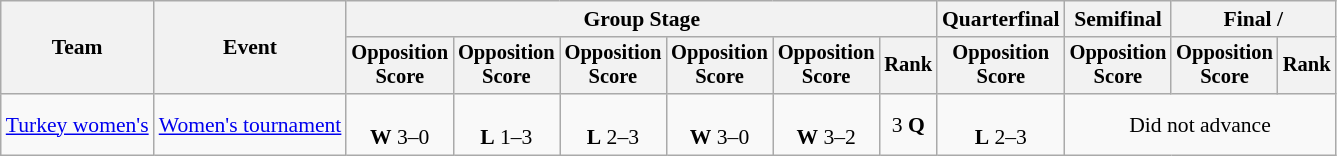<table class=wikitable style=font-size:90%>
<tr>
<th rowspan=2>Team</th>
<th rowspan=2>Event</th>
<th colspan=6>Group Stage</th>
<th>Quarterfinal</th>
<th>Semifinal</th>
<th colspan=2>Final / </th>
</tr>
<tr style=font-size:95%>
<th>Opposition<br>Score</th>
<th>Opposition<br>Score</th>
<th>Opposition<br>Score</th>
<th>Opposition<br>Score</th>
<th>Opposition<br>Score</th>
<th>Rank</th>
<th>Opposition<br>Score</th>
<th>Opposition<br>Score</th>
<th>Opposition<br>Score</th>
<th>Rank</th>
</tr>
<tr align=center>
<td align=left><a href='#'>Turkey women's</a></td>
<td align=left><a href='#'>Women's tournament</a></td>
<td><br><strong>W</strong> 3–0</td>
<td><br><strong>L</strong> 1–3</td>
<td><br><strong>L</strong> 2–3</td>
<td><br><strong>W</strong> 3–0</td>
<td><br><strong>W</strong> 3–2</td>
<td>3 <strong>Q</strong></td>
<td><br><strong>L</strong> 2–3</td>
<td colspan=3>Did not advance</td>
</tr>
</table>
